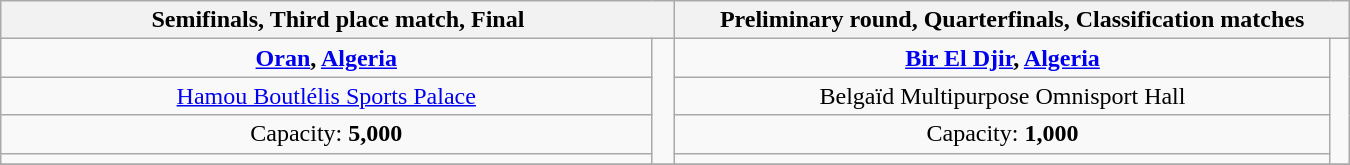<table class="wikitable" style="text-align: center; width: 900px;">
<tr>
<th colspan="2" style="width: 50%;">Semifinals, Third place match, Final</th>
<th colspan="2" style="width: 50%;">Preliminary round, Quarterfinals, Classification matches</th>
</tr>
<tr>
<td><strong> <a href='#'>Oran</a>, <a href='#'>Algeria</a></strong></td>
<td rowspan="4"></td>
<td><strong> <a href='#'>Bir El Djir</a>, <a href='#'>Algeria</a></strong></td>
<td rowspan="4"></td>
</tr>
<tr>
<td><a href='#'>Hamou Boutlélis Sports Palace</a></td>
<td>Belgaïd Multipurpose Omnisport Hall</td>
</tr>
<tr>
<td>Capacity: <strong>5,000</strong></td>
<td>Capacity: <strong>1,000</strong></td>
</tr>
<tr>
<td></td>
<td></td>
</tr>
<tr>
</tr>
</table>
